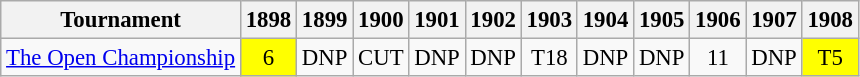<table class="wikitable" style="font-size:95%;text-align:center;">
<tr>
<th>Tournament</th>
<th>1898</th>
<th>1899</th>
<th>1900</th>
<th>1901</th>
<th>1902</th>
<th>1903</th>
<th>1904</th>
<th>1905</th>
<th>1906</th>
<th>1907</th>
<th>1908</th>
</tr>
<tr>
<td align=left><a href='#'>The Open Championship</a></td>
<td style="background:yellow;">6</td>
<td>DNP</td>
<td>CUT</td>
<td>DNP</td>
<td>DNP</td>
<td>T18</td>
<td>DNP</td>
<td>DNP</td>
<td>11</td>
<td>DNP</td>
<td style="background:yellow;">T5</td>
</tr>
</table>
